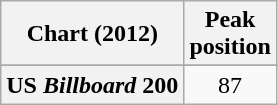<table class="wikitable sortable plainrowheaders" style="text-align:center">
<tr>
<th scope="col">Chart (2012)</th>
<th scope="col">Peak<br>position</th>
</tr>
<tr>
</tr>
<tr>
</tr>
<tr>
</tr>
<tr>
<th scope="row">US <em>Billboard</em> 200</th>
<td>87</td>
</tr>
</table>
